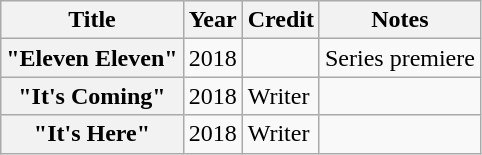<table class="wikitable sortable plainrowheaders">
<tr>
<th scope="col">Title</th>
<th scope="col">Year</th>
<th scope="col">Credit</th>
<th scope="col" class="unsortable">Notes</th>
</tr>
<tr>
<th scope="row">"Eleven Eleven"</th>
<td style="text-align:center;">2018</td>
<td></td>
<td>Series premiere</td>
</tr>
<tr>
<th scope="row">"It's Coming"</th>
<td style="text-align:center;">2018</td>
<td>Writer</td>
<td></td>
</tr>
<tr>
<th scope="row">"It's Here"</th>
<td style="text-align:center;">2018</td>
<td>Writer</td>
<td></td>
</tr>
</table>
